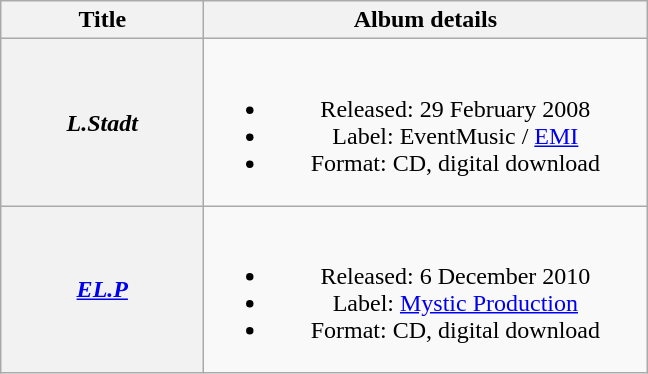<table class="wikitable plainrowheaders" style="text-align:center;" border="1">
<tr>
<th scope="col" style="width:8em;">Title</th>
<th scope="col" style="width:18em;">Album details</th>
</tr>
<tr>
<th scope="row"><em>L.Stadt</em></th>
<td><br><ul><li>Released: 29 February 2008</li><li>Label: EventMusic / <a href='#'>EMI</a></li><li>Format: CD, digital download</li></ul></td>
</tr>
<tr>
<th scope="row"><em><a href='#'>EL.P</a></em></th>
<td><br><ul><li>Released: 6 December 2010</li><li>Label: <a href='#'>Mystic Production</a></li><li>Format: CD, digital download</li></ul></td>
</tr>
</table>
